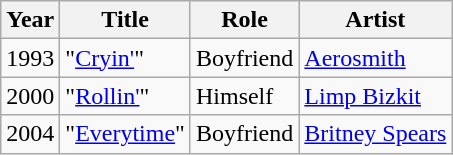<table class="wikitable sortable">
<tr>
<th>Year</th>
<th>Title</th>
<th>Role</th>
<th>Artist</th>
</tr>
<tr>
<td>1993</td>
<td>"<a href='#'>Cryin'</a>"</td>
<td>Boyfriend</td>
<td><a href='#'>Aerosmith</a></td>
</tr>
<tr>
<td>2000</td>
<td>"<a href='#'>Rollin'</a>"</td>
<td>Himself</td>
<td><a href='#'>Limp Bizkit</a></td>
</tr>
<tr>
<td>2004</td>
<td>"<a href='#'>Everytime</a>"</td>
<td>Boyfriend</td>
<td><a href='#'>Britney Spears</a></td>
</tr>
</table>
